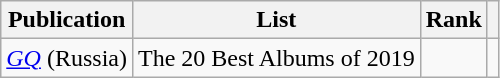<table class="sortable wikitable">
<tr>
<th>Publication</th>
<th>List</th>
<th>Rank</th>
<th class="unsortable"></th>
</tr>
<tr>
<td><em><a href='#'>GQ</a></em> (Russia)</td>
<td>The 20 Best Albums of 2019</td>
<td></td>
<td></td>
</tr>
</table>
